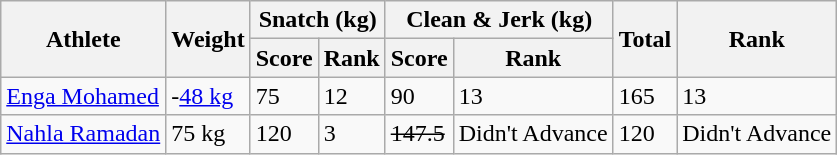<table class="wikitable">
<tr>
<th rowspan="2">Athlete</th>
<th rowspan="2">Weight</th>
<th colspan="2">Snatch (kg)</th>
<th colspan="2">Clean & Jerk (kg)</th>
<th rowspan="2">Total</th>
<th rowspan="2">Rank</th>
</tr>
<tr>
<th>Score</th>
<th>Rank</th>
<th>Score</th>
<th>Rank</th>
</tr>
<tr>
<td><a href='#'>Enga Mohamed</a></td>
<td>-<a href='#'>48 kg</a></td>
<td>75</td>
<td>12</td>
<td>90</td>
<td>13</td>
<td>165</td>
<td>13</td>
</tr>
<tr>
<td><a href='#'>Nahla Ramadan</a></td>
<td>75 kg</td>
<td>120</td>
<td>3</td>
<td><s>147.5</s></td>
<td>Didn't Advance</td>
<td>120</td>
<td>Didn't Advance</td>
</tr>
</table>
